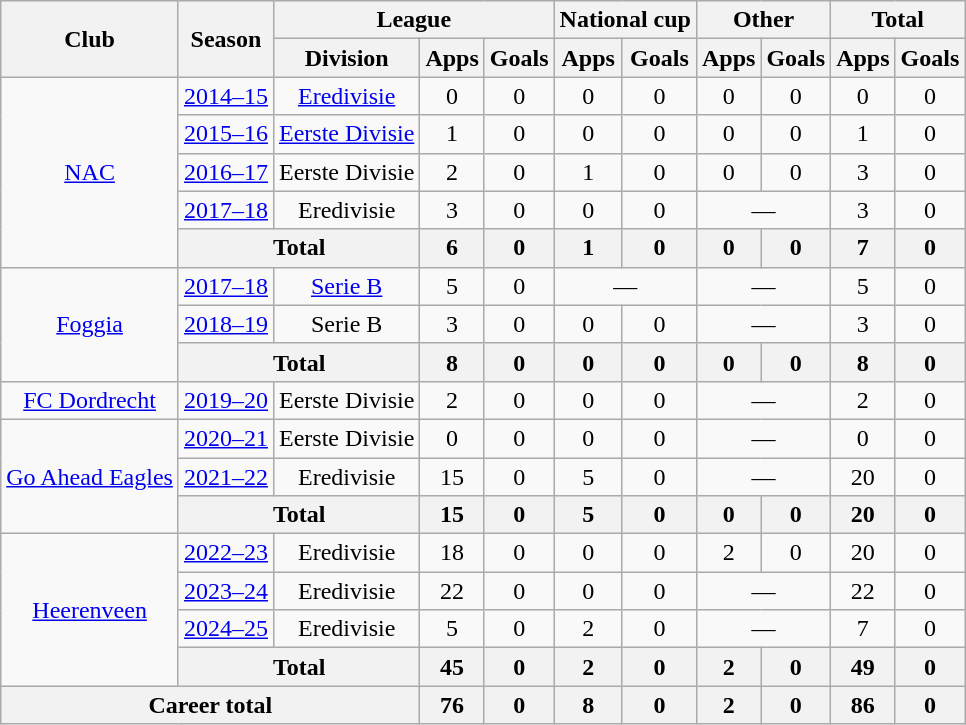<table class="wikitable" style="text-align:center">
<tr>
<th rowspan="2">Club</th>
<th rowspan="2">Season</th>
<th colspan="3">League</th>
<th colspan="2">National cup</th>
<th colspan="2">Other</th>
<th colspan="2">Total</th>
</tr>
<tr>
<th>Division</th>
<th>Apps</th>
<th>Goals</th>
<th>Apps</th>
<th>Goals</th>
<th>Apps</th>
<th>Goals</th>
<th>Apps</th>
<th>Goals</th>
</tr>
<tr>
<td rowspan="5"><a href='#'>NAC</a></td>
<td><a href='#'>2014–15</a></td>
<td><a href='#'>Eredivisie</a></td>
<td>0</td>
<td>0</td>
<td>0</td>
<td>0</td>
<td>0</td>
<td>0</td>
<td>0</td>
<td>0</td>
</tr>
<tr>
<td><a href='#'>2015–16</a></td>
<td><a href='#'>Eerste Divisie</a></td>
<td>1</td>
<td>0</td>
<td>0</td>
<td>0</td>
<td>0</td>
<td>0</td>
<td>1</td>
<td>0</td>
</tr>
<tr>
<td><a href='#'>2016–17</a></td>
<td>Eerste Divisie</td>
<td>2</td>
<td>0</td>
<td>1</td>
<td>0</td>
<td>0</td>
<td>0</td>
<td>3</td>
<td>0</td>
</tr>
<tr>
<td><a href='#'>2017–18</a></td>
<td>Eredivisie</td>
<td>3</td>
<td>0</td>
<td>0</td>
<td>0</td>
<td colspan="2">—</td>
<td>3</td>
<td>0</td>
</tr>
<tr>
<th colspan="2">Total</th>
<th>6</th>
<th>0</th>
<th>1</th>
<th>0</th>
<th>0</th>
<th>0</th>
<th>7</th>
<th>0</th>
</tr>
<tr>
<td rowspan="3"><a href='#'>Foggia</a></td>
<td><a href='#'>2017–18</a></td>
<td><a href='#'>Serie B</a></td>
<td>5</td>
<td>0</td>
<td colspan="2">—</td>
<td colspan="2">—</td>
<td>5</td>
<td>0</td>
</tr>
<tr>
<td><a href='#'>2018–19</a></td>
<td>Serie B</td>
<td>3</td>
<td>0</td>
<td>0</td>
<td>0</td>
<td colspan="2">—</td>
<td>3</td>
<td>0</td>
</tr>
<tr>
<th colspan="2">Total</th>
<th>8</th>
<th>0</th>
<th>0</th>
<th>0</th>
<th>0</th>
<th>0</th>
<th>8</th>
<th>0</th>
</tr>
<tr>
<td><a href='#'>FC Dordrecht</a></td>
<td><a href='#'>2019–20</a></td>
<td>Eerste Divisie</td>
<td>2</td>
<td>0</td>
<td>0</td>
<td>0</td>
<td colspan="2">—</td>
<td>2</td>
<td>0</td>
</tr>
<tr>
<td rowspan="3"><a href='#'>Go Ahead Eagles</a></td>
<td><a href='#'>2020–21</a></td>
<td>Eerste Divisie</td>
<td>0</td>
<td>0</td>
<td>0</td>
<td>0</td>
<td colspan="2">—</td>
<td>0</td>
<td>0</td>
</tr>
<tr>
<td><a href='#'>2021–22</a></td>
<td>Eredivisie</td>
<td>15</td>
<td>0</td>
<td>5</td>
<td>0</td>
<td colspan="2">—</td>
<td>20</td>
<td>0</td>
</tr>
<tr>
<th colspan="2">Total</th>
<th>15</th>
<th>0</th>
<th>5</th>
<th>0</th>
<th>0</th>
<th>0</th>
<th>20</th>
<th>0</th>
</tr>
<tr>
<td rowspan="4"><a href='#'>Heerenveen</a></td>
<td><a href='#'>2022–23</a></td>
<td>Eredivisie</td>
<td>18</td>
<td>0</td>
<td>0</td>
<td>0</td>
<td>2</td>
<td>0</td>
<td>20</td>
<td>0</td>
</tr>
<tr>
<td><a href='#'>2023–24</a></td>
<td>Eredivisie</td>
<td>22</td>
<td>0</td>
<td>0</td>
<td>0</td>
<td colspan="2">—</td>
<td>22</td>
<td>0</td>
</tr>
<tr>
<td><a href='#'>2024–25</a></td>
<td>Eredivisie</td>
<td>5</td>
<td>0</td>
<td>2</td>
<td>0</td>
<td colspan="2">—</td>
<td>7</td>
<td>0</td>
</tr>
<tr>
<th colspan="2">Total</th>
<th>45</th>
<th>0</th>
<th>2</th>
<th>0</th>
<th>2</th>
<th>0</th>
<th>49</th>
<th>0</th>
</tr>
<tr>
<th colspan="3">Career total</th>
<th>76</th>
<th>0</th>
<th>8</th>
<th>0</th>
<th>2</th>
<th>0</th>
<th>86</th>
<th>0</th>
</tr>
</table>
